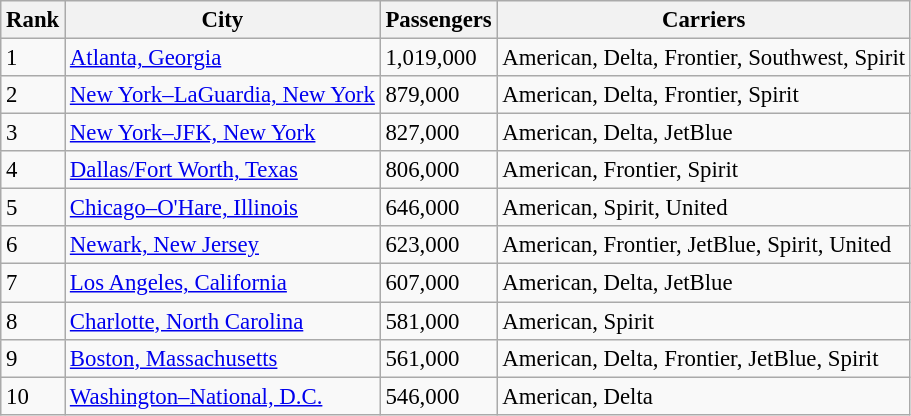<table class="wikitable sortable" style="font-size: 95%">
<tr>
<th>Rank</th>
<th>City</th>
<th>Passengers</th>
<th>Carriers</th>
</tr>
<tr>
<td>1</td>
<td> <a href='#'>Atlanta, Georgia</a></td>
<td>1,019,000</td>
<td>American, Delta, Frontier, Southwest, Spirit</td>
</tr>
<tr>
<td>2</td>
<td> <a href='#'>New York–LaGuardia, New York</a></td>
<td>879,000</td>
<td>American, Delta, Frontier, Spirit</td>
</tr>
<tr>
<td>3</td>
<td> <a href='#'>New York–JFK, New York</a></td>
<td>827,000</td>
<td>American, Delta, JetBlue</td>
</tr>
<tr>
<td>4</td>
<td> <a href='#'>Dallas/Fort Worth, Texas</a></td>
<td>806,000</td>
<td>American, Frontier, Spirit</td>
</tr>
<tr>
<td>5</td>
<td> <a href='#'>Chicago–O'Hare, Illinois</a></td>
<td>646,000</td>
<td>American, Spirit, United</td>
</tr>
<tr>
<td>6</td>
<td> <a href='#'>Newark, New Jersey</a></td>
<td>623,000</td>
<td>American, Frontier, JetBlue, Spirit, United</td>
</tr>
<tr>
<td>7</td>
<td> <a href='#'>Los Angeles, California</a></td>
<td>607,000</td>
<td>American, Delta, JetBlue</td>
</tr>
<tr>
<td>8</td>
<td> <a href='#'>Charlotte, North Carolina</a></td>
<td>581,000</td>
<td>American, Spirit</td>
</tr>
<tr>
<td>9</td>
<td> <a href='#'>Boston, Massachusetts</a></td>
<td>561,000</td>
<td>American, Delta, Frontier, JetBlue, Spirit</td>
</tr>
<tr>
<td>10</td>
<td> <a href='#'>Washington–National, D.C.</a></td>
<td>546,000</td>
<td>American, Delta</td>
</tr>
</table>
